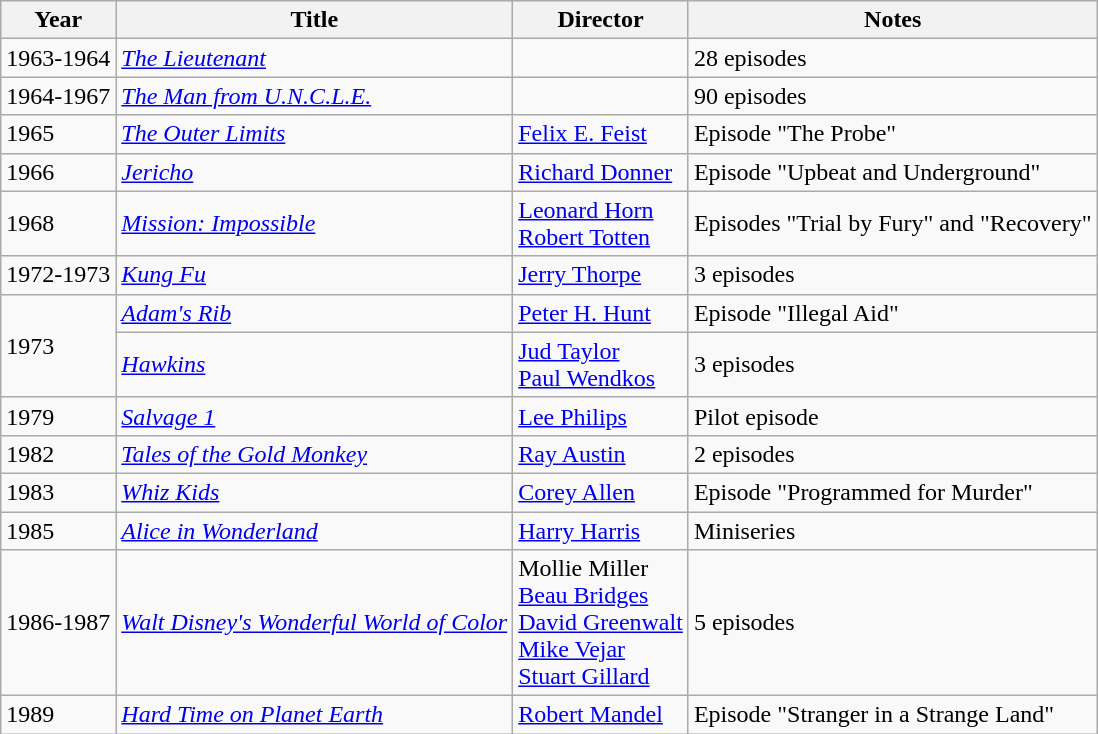<table class="wikitable">
<tr>
<th>Year</th>
<th>Title</th>
<th>Director</th>
<th>Notes</th>
</tr>
<tr>
<td>1963-1964</td>
<td><em><a href='#'>The Lieutenant</a></em></td>
<td></td>
<td>28 episodes</td>
</tr>
<tr>
<td>1964-1967</td>
<td><em><a href='#'>The Man from U.N.C.L.E.</a></em></td>
<td></td>
<td>90 episodes</td>
</tr>
<tr>
<td>1965</td>
<td><em><a href='#'>The Outer Limits</a></em></td>
<td><a href='#'>Felix E. Feist</a></td>
<td>Episode "The Probe"</td>
</tr>
<tr>
<td>1966</td>
<td><em><a href='#'>Jericho</a></em></td>
<td><a href='#'>Richard Donner</a></td>
<td>Episode "Upbeat and Underground"</td>
</tr>
<tr>
<td>1968</td>
<td><em><a href='#'>Mission: Impossible</a></em></td>
<td><a href='#'>Leonard Horn</a><br><a href='#'>Robert Totten</a></td>
<td>Episodes "Trial by Fury" and "Recovery"</td>
</tr>
<tr>
<td>1972-1973</td>
<td><em><a href='#'>Kung Fu</a></em></td>
<td><a href='#'>Jerry Thorpe</a></td>
<td>3 episodes</td>
</tr>
<tr>
<td rowspan=2>1973</td>
<td><em><a href='#'>Adam's Rib</a></em></td>
<td><a href='#'>Peter H. Hunt</a></td>
<td>Episode "Illegal Aid"</td>
</tr>
<tr>
<td><em><a href='#'>Hawkins</a></em></td>
<td><a href='#'>Jud Taylor</a><br><a href='#'>Paul Wendkos</a></td>
<td>3 episodes</td>
</tr>
<tr>
<td>1979</td>
<td><em><a href='#'>Salvage 1</a></em></td>
<td><a href='#'>Lee Philips</a></td>
<td>Pilot episode</td>
</tr>
<tr>
<td>1982</td>
<td><em><a href='#'>Tales of the Gold Monkey</a></em></td>
<td><a href='#'>Ray Austin</a></td>
<td>2 episodes</td>
</tr>
<tr>
<td>1983</td>
<td><em><a href='#'>Whiz Kids</a></em></td>
<td><a href='#'>Corey Allen</a></td>
<td>Episode "Programmed for Murder"</td>
</tr>
<tr>
<td>1985</td>
<td><em><a href='#'>Alice in Wonderland</a></em></td>
<td><a href='#'>Harry Harris</a></td>
<td>Miniseries</td>
</tr>
<tr>
<td>1986-1987</td>
<td><em><a href='#'>Walt Disney's Wonderful World of Color</a></em></td>
<td>Mollie Miller<br><a href='#'>Beau Bridges</a><br><a href='#'>David Greenwalt</a><br><a href='#'>Mike Vejar</a><br><a href='#'>Stuart Gillard</a></td>
<td>5 episodes</td>
</tr>
<tr>
<td>1989</td>
<td><em><a href='#'>Hard Time on Planet Earth</a></em></td>
<td><a href='#'>Robert Mandel</a></td>
<td>Episode "Stranger in a Strange Land"</td>
</tr>
</table>
